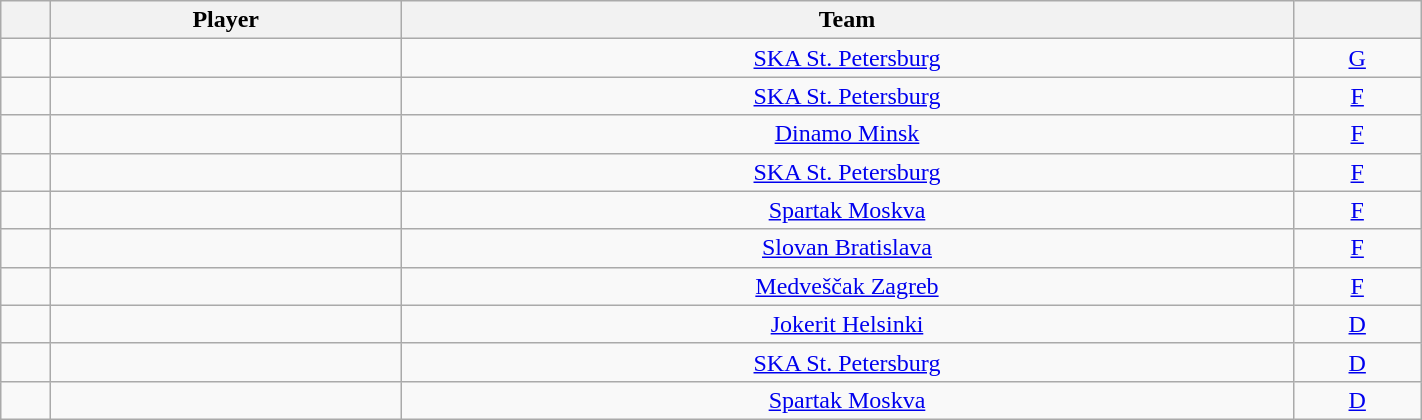<table class="wikitable sortable" style="text-align:center" width="75%">
<tr>
<th></th>
<th>Player</th>
<th>Team</th>
<th></th>
</tr>
<tr>
<td></td>
<td></td>
<td><a href='#'>SKA St. Petersburg</a></td>
<td><a href='#'>G</a></td>
</tr>
<tr>
<td></td>
<td></td>
<td><a href='#'>SKA St. Petersburg</a></td>
<td><a href='#'>F</a></td>
</tr>
<tr>
<td></td>
<td></td>
<td><a href='#'>Dinamo Minsk</a></td>
<td><a href='#'>F</a></td>
</tr>
<tr>
<td></td>
<td></td>
<td><a href='#'>SKA St. Petersburg</a></td>
<td><a href='#'>F</a></td>
</tr>
<tr>
<td></td>
<td></td>
<td><a href='#'>Spartak Moskva</a></td>
<td><a href='#'>F</a></td>
</tr>
<tr>
<td></td>
<td></td>
<td><a href='#'>Slovan Bratislava</a></td>
<td><a href='#'>F</a></td>
</tr>
<tr>
<td></td>
<td></td>
<td><a href='#'>Medveščak Zagreb</a></td>
<td><a href='#'>F</a></td>
</tr>
<tr>
<td></td>
<td></td>
<td><a href='#'>Jokerit Helsinki</a></td>
<td><a href='#'>D</a></td>
</tr>
<tr>
<td></td>
<td></td>
<td><a href='#'>SKA St. Petersburg</a></td>
<td><a href='#'>D</a></td>
</tr>
<tr>
<td></td>
<td></td>
<td><a href='#'>Spartak Moskva</a></td>
<td><a href='#'>D</a></td>
</tr>
</table>
